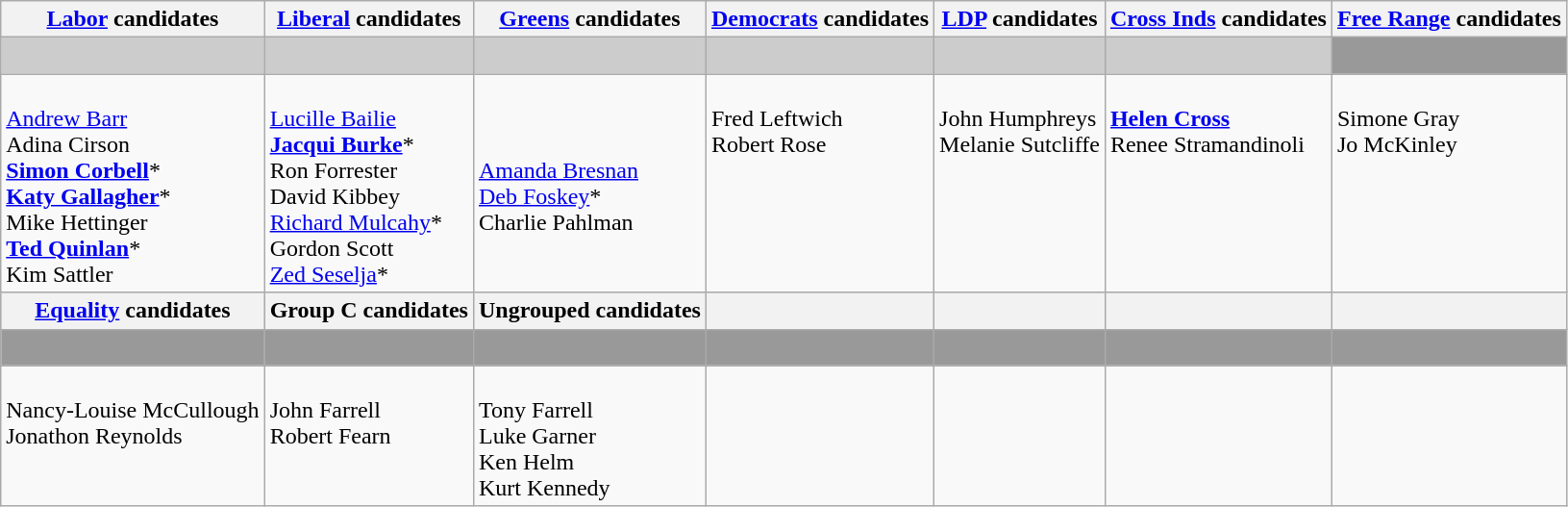<table class="wikitable">
<tr>
<th><a href='#'>Labor</a> candidates</th>
<th><a href='#'>Liberal</a> candidates</th>
<th><a href='#'>Greens</a> candidates</th>
<th><a href='#'>Democrats</a> candidates</th>
<th><a href='#'>LDP</a> candidates</th>
<th><a href='#'>Cross Inds</a> candidates</th>
<th><a href='#'>Free Range</a> candidates</th>
</tr>
<tr bgcolor="#cccccc">
<td></td>
<td></td>
<td></td>
<td></td>
<td></td>
<td></td>
<td bgcolor="#999999"> </td>
</tr>
<tr>
<td><br><a href='#'>Andrew Barr</a> <br>
Adina Cirson <br>
<strong><a href='#'>Simon Corbell</a></strong>* <br>
<strong><a href='#'>Katy Gallagher</a></strong>* <br>
Mike Hettinger <br>
<strong><a href='#'>Ted Quinlan</a></strong>* <br>
Kim Sattler</td>
<td><br><a href='#'>Lucille Bailie</a> <br>
<strong><a href='#'>Jacqui Burke</a></strong>* <br>
Ron Forrester <br>
David Kibbey <br>
<a href='#'>Richard Mulcahy</a>* <br>
Gordon Scott <br>
<a href='#'>Zed Seselja</a>*</td>
<td><br><a href='#'>Amanda Bresnan</a> <br>
<a href='#'>Deb Foskey</a>* <br>
Charlie Pahlman</td>
<td valign=top><br>Fred Leftwich <br>
Robert Rose</td>
<td valign=top><br>John Humphreys <br>
Melanie Sutcliffe</td>
<td valign=top><br><strong><a href='#'>Helen Cross</a></strong> <br>
Renee Stramandinoli</td>
<td valign=top><br>Simone Gray <br>
Jo McKinley</td>
</tr>
<tr bgcolor="#cccccc">
<th><a href='#'>Equality</a> candidates</th>
<th>Group C candidates</th>
<th>Ungrouped candidates</th>
<th></th>
<th></th>
<th></th>
<th></th>
</tr>
<tr bgcolor="#cccccc">
<td bgcolor="#999999"></td>
<td bgcolor="#999999"></td>
<td bgcolor="#999999"></td>
<td bgcolor="#999999"></td>
<td bgcolor="#999999"></td>
<td bgcolor="#999999"></td>
<td bgcolor="#999999"> </td>
</tr>
<tr>
<td valign=top><br>Nancy-Louise McCullough <br>
Jonathon Reynolds</td>
<td valign=top><br>John Farrell <br>
Robert Fearn</td>
<td valign=top><br>Tony Farrell <br>
Luke Garner <br>
Ken Helm <br>
Kurt Kennedy</td>
<td valign=top></td>
<td valign=top></td>
<td valign=top></td>
<td valign=top></td>
</tr>
</table>
